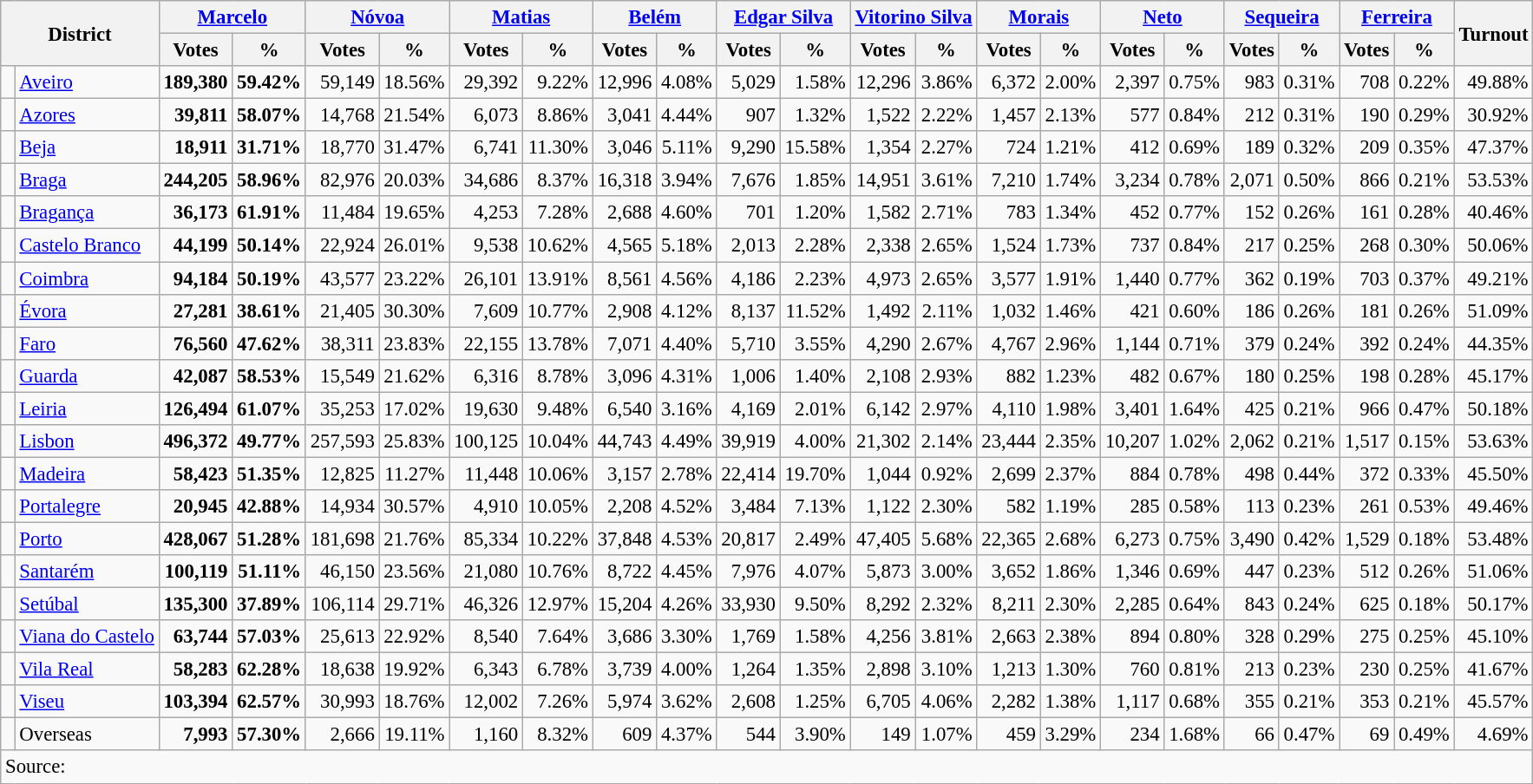<table class="wikitable sortable" style="text-align:right; font-size:95%">
<tr>
<th colspan="2" rowspan="2">District</th>
<th colspan="2"><a href='#'>Marcelo</a></th>
<th colspan="2"><a href='#'>Nóvoa</a></th>
<th colspan="2"><a href='#'>Matias</a></th>
<th colspan="2"><a href='#'>Belém</a></th>
<th colspan="2"><a href='#'>Edgar Silva</a></th>
<th colspan="2"><a href='#'>Vitorino Silva</a></th>
<th colspan="2"><a href='#'>Morais</a></th>
<th colspan="2"><a href='#'>Neto</a></th>
<th colspan="2"><a href='#'>Sequeira</a></th>
<th colspan="2"><a href='#'>Ferreira</a></th>
<th rowspan="2">Turnout</th>
</tr>
<tr>
<th>Votes</th>
<th>%</th>
<th>Votes</th>
<th>%</th>
<th>Votes</th>
<th>%</th>
<th>Votes</th>
<th>%</th>
<th>Votes</th>
<th>%</th>
<th>Votes</th>
<th>%</th>
<th>Votes</th>
<th>%</th>
<th>Votes</th>
<th>%</th>
<th>Votes</th>
<th>%</th>
<th>Votes</th>
<th>%</th>
</tr>
<tr>
<td> </td>
<td style="text-align:left;"><a href='#'>Aveiro</a></td>
<td><strong>189,380</strong></td>
<td><strong>59.42%</strong></td>
<td>59,149</td>
<td>18.56%</td>
<td>29,392</td>
<td>9.22%</td>
<td>12,996</td>
<td>4.08%</td>
<td>5,029</td>
<td>1.58%</td>
<td>12,296</td>
<td>3.86%</td>
<td>6,372</td>
<td>2.00%</td>
<td>2,397</td>
<td>0.75%</td>
<td>983</td>
<td>0.31%</td>
<td>708</td>
<td>0.22%</td>
<td>49.88%</td>
</tr>
<tr>
<td> </td>
<td style="text-align:left;"><a href='#'>Azores</a></td>
<td><strong>39,811</strong></td>
<td><strong>58.07%</strong></td>
<td>14,768</td>
<td>21.54%</td>
<td>6,073</td>
<td>8.86%</td>
<td>3,041</td>
<td>4.44%</td>
<td>907</td>
<td>1.32%</td>
<td>1,522</td>
<td>2.22%</td>
<td>1,457</td>
<td>2.13%</td>
<td>577</td>
<td>0.84%</td>
<td>212</td>
<td>0.31%</td>
<td>190</td>
<td>0.29%</td>
<td>30.92%</td>
</tr>
<tr>
<td> </td>
<td style="text-align:left;"><a href='#'>Beja</a></td>
<td><strong>18,911</strong></td>
<td><strong>31.71%</strong></td>
<td>18,770</td>
<td>31.47%</td>
<td>6,741</td>
<td>11.30%</td>
<td>3,046</td>
<td>5.11%</td>
<td>9,290</td>
<td>15.58%</td>
<td>1,354</td>
<td>2.27%</td>
<td>724</td>
<td>1.21%</td>
<td>412</td>
<td>0.69%</td>
<td>189</td>
<td>0.32%</td>
<td>209</td>
<td>0.35%</td>
<td>47.37%</td>
</tr>
<tr>
<td> </td>
<td style="text-align:left;"><a href='#'>Braga</a></td>
<td><strong>244,205</strong></td>
<td><strong>58.96%</strong></td>
<td>82,976</td>
<td>20.03%</td>
<td>34,686</td>
<td>8.37%</td>
<td>16,318</td>
<td>3.94%</td>
<td>7,676</td>
<td>1.85%</td>
<td>14,951</td>
<td>3.61%</td>
<td>7,210</td>
<td>1.74%</td>
<td>3,234</td>
<td>0.78%</td>
<td>2,071</td>
<td>0.50%</td>
<td>866</td>
<td>0.21%</td>
<td>53.53%</td>
</tr>
<tr>
<td> </td>
<td style="text-align:left;"><a href='#'>Bragança</a></td>
<td><strong>36,173</strong></td>
<td><strong>61.91%</strong></td>
<td>11,484</td>
<td>19.65%</td>
<td>4,253</td>
<td>7.28%</td>
<td>2,688</td>
<td>4.60%</td>
<td>701</td>
<td>1.20%</td>
<td>1,582</td>
<td>2.71%</td>
<td>783</td>
<td>1.34%</td>
<td>452</td>
<td>0.77%</td>
<td>152</td>
<td>0.26%</td>
<td>161</td>
<td>0.28%</td>
<td>40.46%</td>
</tr>
<tr>
<td> </td>
<td style="text-align:left;"><a href='#'>Castelo Branco</a></td>
<td><strong>44,199</strong></td>
<td><strong>50.14%</strong></td>
<td>22,924</td>
<td>26.01%</td>
<td>9,538</td>
<td>10.62%</td>
<td>4,565</td>
<td>5.18%</td>
<td>2,013</td>
<td>2.28%</td>
<td>2,338</td>
<td>2.65%</td>
<td>1,524</td>
<td>1.73%</td>
<td>737</td>
<td>0.84%</td>
<td>217</td>
<td>0.25%</td>
<td>268</td>
<td>0.30%</td>
<td>50.06%</td>
</tr>
<tr>
<td> </td>
<td style="text-align:left;"><a href='#'>Coimbra</a></td>
<td><strong>94,184</strong></td>
<td><strong>50.19%</strong></td>
<td>43,577</td>
<td>23.22%</td>
<td>26,101</td>
<td>13.91%</td>
<td>8,561</td>
<td>4.56%</td>
<td>4,186</td>
<td>2.23%</td>
<td>4,973</td>
<td>2.65%</td>
<td>3,577</td>
<td>1.91%</td>
<td>1,440</td>
<td>0.77%</td>
<td>362</td>
<td>0.19%</td>
<td>703</td>
<td>0.37%</td>
<td>49.21%</td>
</tr>
<tr>
<td> </td>
<td style="text-align:left;"><a href='#'>Évora</a></td>
<td><strong>27,281</strong></td>
<td><strong>38.61%</strong></td>
<td>21,405</td>
<td>30.30%</td>
<td>7,609</td>
<td>10.77%</td>
<td>2,908</td>
<td>4.12%</td>
<td>8,137</td>
<td>11.52%</td>
<td>1,492</td>
<td>2.11%</td>
<td>1,032</td>
<td>1.46%</td>
<td>421</td>
<td>0.60%</td>
<td>186</td>
<td>0.26%</td>
<td>181</td>
<td>0.26%</td>
<td>51.09%</td>
</tr>
<tr>
<td> </td>
<td style="text-align:left;"><a href='#'>Faro</a></td>
<td><strong>76,560</strong></td>
<td><strong>47.62%</strong></td>
<td>38,311</td>
<td>23.83%</td>
<td>22,155</td>
<td>13.78%</td>
<td>7,071</td>
<td>4.40%</td>
<td>5,710</td>
<td>3.55%</td>
<td>4,290</td>
<td>2.67%</td>
<td>4,767</td>
<td>2.96%</td>
<td>1,144</td>
<td>0.71%</td>
<td>379</td>
<td>0.24%</td>
<td>392</td>
<td>0.24%</td>
<td>44.35%</td>
</tr>
<tr>
<td> </td>
<td style="text-align:left;"><a href='#'>Guarda</a></td>
<td><strong>42,087</strong></td>
<td><strong>58.53%</strong></td>
<td>15,549</td>
<td>21.62%</td>
<td>6,316</td>
<td>8.78%</td>
<td>3,096</td>
<td>4.31%</td>
<td>1,006</td>
<td>1.40%</td>
<td>2,108</td>
<td>2.93%</td>
<td>882</td>
<td>1.23%</td>
<td>482</td>
<td>0.67%</td>
<td>180</td>
<td>0.25%</td>
<td>198</td>
<td>0.28%</td>
<td>45.17%</td>
</tr>
<tr>
<td> </td>
<td style="text-align:left;"><a href='#'>Leiria</a></td>
<td><strong>126,494</strong></td>
<td><strong>61.07%</strong></td>
<td>35,253</td>
<td>17.02%</td>
<td>19,630</td>
<td>9.48%</td>
<td>6,540</td>
<td>3.16%</td>
<td>4,169</td>
<td>2.01%</td>
<td>6,142</td>
<td>2.97%</td>
<td>4,110</td>
<td>1.98%</td>
<td>3,401</td>
<td>1.64%</td>
<td>425</td>
<td>0.21%</td>
<td>966</td>
<td>0.47%</td>
<td>50.18%</td>
</tr>
<tr>
<td> </td>
<td style="text-align:left;"><a href='#'>Lisbon</a></td>
<td><strong>496,372</strong></td>
<td><strong>49.77%</strong></td>
<td>257,593</td>
<td>25.83%</td>
<td>100,125</td>
<td>10.04%</td>
<td>44,743</td>
<td>4.49%</td>
<td>39,919</td>
<td>4.00%</td>
<td>21,302</td>
<td>2.14%</td>
<td>23,444</td>
<td>2.35%</td>
<td>10,207</td>
<td>1.02%</td>
<td>2,062</td>
<td>0.21%</td>
<td>1,517</td>
<td>0.15%</td>
<td>53.63%</td>
</tr>
<tr>
<td> </td>
<td style="text-align:left;"><a href='#'>Madeira</a></td>
<td><strong>58,423</strong></td>
<td><strong>51.35%</strong></td>
<td>12,825</td>
<td>11.27%</td>
<td>11,448</td>
<td>10.06%</td>
<td>3,157</td>
<td>2.78%</td>
<td>22,414</td>
<td>19.70%</td>
<td>1,044</td>
<td>0.92%</td>
<td>2,699</td>
<td>2.37%</td>
<td>884</td>
<td>0.78%</td>
<td>498</td>
<td>0.44%</td>
<td>372</td>
<td>0.33%</td>
<td>45.50%</td>
</tr>
<tr>
<td> </td>
<td style="text-align:left;"><a href='#'>Portalegre</a></td>
<td><strong>20,945</strong></td>
<td><strong>42.88%</strong></td>
<td>14,934</td>
<td>30.57%</td>
<td>4,910</td>
<td>10.05%</td>
<td>2,208</td>
<td>4.52%</td>
<td>3,484</td>
<td>7.13%</td>
<td>1,122</td>
<td>2.30%</td>
<td>582</td>
<td>1.19%</td>
<td>285</td>
<td>0.58%</td>
<td>113</td>
<td>0.23%</td>
<td>261</td>
<td>0.53%</td>
<td>49.46%</td>
</tr>
<tr>
<td> </td>
<td style="text-align:left;"><a href='#'>Porto</a></td>
<td><strong>428,067</strong></td>
<td><strong>51.28%</strong></td>
<td>181,698</td>
<td>21.76%</td>
<td>85,334</td>
<td>10.22%</td>
<td>37,848</td>
<td>4.53%</td>
<td>20,817</td>
<td>2.49%</td>
<td>47,405</td>
<td>5.68%</td>
<td>22,365</td>
<td>2.68%</td>
<td>6,273</td>
<td>0.75%</td>
<td>3,490</td>
<td>0.42%</td>
<td>1,529</td>
<td>0.18%</td>
<td>53.48%</td>
</tr>
<tr>
<td> </td>
<td style="text-align:left;"><a href='#'>Santarém</a></td>
<td><strong>100,119</strong></td>
<td><strong>51.11%</strong></td>
<td>46,150</td>
<td>23.56%</td>
<td>21,080</td>
<td>10.76%</td>
<td>8,722</td>
<td>4.45%</td>
<td>7,976</td>
<td>4.07%</td>
<td>5,873</td>
<td>3.00%</td>
<td>3,652</td>
<td>1.86%</td>
<td>1,346</td>
<td>0.69%</td>
<td>447</td>
<td>0.23%</td>
<td>512</td>
<td>0.26%</td>
<td>51.06%</td>
</tr>
<tr>
<td> </td>
<td style="text-align:left;"><a href='#'>Setúbal</a></td>
<td><strong>135,300</strong></td>
<td><strong>37.89%</strong></td>
<td>106,114</td>
<td>29.71%</td>
<td>46,326</td>
<td>12.97%</td>
<td>15,204</td>
<td>4.26%</td>
<td>33,930</td>
<td>9.50%</td>
<td>8,292</td>
<td>2.32%</td>
<td>8,211</td>
<td>2.30%</td>
<td>2,285</td>
<td>0.64%</td>
<td>843</td>
<td>0.24%</td>
<td>625</td>
<td>0.18%</td>
<td>50.17%</td>
</tr>
<tr>
<td> </td>
<td style="text-align:left;"><a href='#'>Viana do Castelo</a></td>
<td><strong>63,744</strong></td>
<td><strong>57.03%</strong></td>
<td>25,613</td>
<td>22.92%</td>
<td>8,540</td>
<td>7.64%</td>
<td>3,686</td>
<td>3.30%</td>
<td>1,769</td>
<td>1.58%</td>
<td>4,256</td>
<td>3.81%</td>
<td>2,663</td>
<td>2.38%</td>
<td>894</td>
<td>0.80%</td>
<td>328</td>
<td>0.29%</td>
<td>275</td>
<td>0.25%</td>
<td>45.10%</td>
</tr>
<tr>
<td> </td>
<td style="text-align:left;"><a href='#'>Vila Real</a></td>
<td><strong>58,283</strong></td>
<td><strong>62.28%</strong></td>
<td>18,638</td>
<td>19.92%</td>
<td>6,343</td>
<td>6.78%</td>
<td>3,739</td>
<td>4.00%</td>
<td>1,264</td>
<td>1.35%</td>
<td>2,898</td>
<td>3.10%</td>
<td>1,213</td>
<td>1.30%</td>
<td>760</td>
<td>0.81%</td>
<td>213</td>
<td>0.23%</td>
<td>230</td>
<td>0.25%</td>
<td>41.67%</td>
</tr>
<tr>
<td> </td>
<td style="text-align:left;"><a href='#'>Viseu</a></td>
<td><strong>103,394</strong></td>
<td><strong>62.57%</strong></td>
<td>30,993</td>
<td>18.76%</td>
<td>12,002</td>
<td>7.26%</td>
<td>5,974</td>
<td>3.62%</td>
<td>2,608</td>
<td>1.25%</td>
<td>6,705</td>
<td>4.06%</td>
<td>2,282</td>
<td>1.38%</td>
<td>1,117</td>
<td>0.68%</td>
<td>355</td>
<td>0.21%</td>
<td>353</td>
<td>0.21%</td>
<td>45.57%</td>
</tr>
<tr>
<td> </td>
<td style="text-align:left;">Overseas</td>
<td><strong>7,993</strong></td>
<td><strong>57.30%</strong></td>
<td>2,666</td>
<td>19.11%</td>
<td>1,160</td>
<td>8.32%</td>
<td>609</td>
<td>4.37%</td>
<td>544</td>
<td>3.90%</td>
<td>149</td>
<td>1.07%</td>
<td>459</td>
<td>3.29%</td>
<td>234</td>
<td>1.68%</td>
<td>66</td>
<td>0.47%</td>
<td>69</td>
<td>0.49%</td>
<td>4.69%</td>
</tr>
<tr class="sortbottom">
<td colspan="23" style="text-align:left;">Source: </td>
</tr>
</table>
